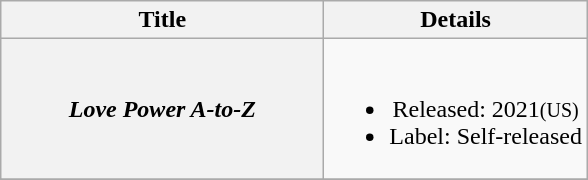<table class="wikitable plainrowheaders" style="text-align:center">
<tr>
<th scope="col" style="width:13em">Title</th>
<th scope="col">Details</th>
</tr>
<tr>
<th scope="row"><em>Love Power A-to-Z</em></th>
<td><br><ul><li>Released: 2021<small>(US)</small></li><li>Label: Self-released</li></ul></td>
</tr>
<tr>
</tr>
</table>
